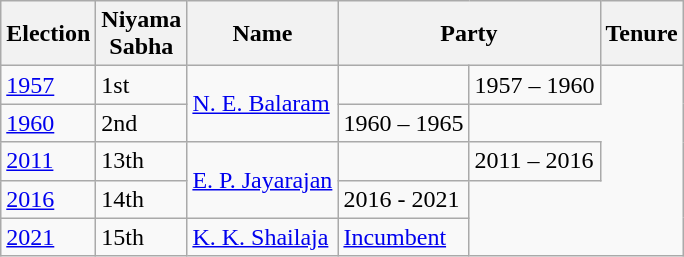<table class="wikitable sortable">
<tr>
<th>Election</th>
<th>Niyama<br>Sabha</th>
<th>Name</th>
<th colspan=2>Party</th>
<th>Tenure</th>
</tr>
<tr>
<td><a href='#'>1957</a></td>
<td>1st</td>
<td rowspan="2"><a href='#'>N. E. Balaram</a></td>
<td></td>
<td>1957 – 1960</td>
</tr>
<tr>
<td><a href='#'>1960</a></td>
<td>2nd</td>
<td>1960 – 1965</td>
</tr>
<tr>
<td><a href='#'>2011</a></td>
<td>13th</td>
<td rowspan="2"><a href='#'>E. P. Jayarajan</a></td>
<td></td>
<td>2011 – 2016</td>
</tr>
<tr>
<td><a href='#'>2016</a></td>
<td>14th</td>
<td>2016 - 2021</td>
</tr>
<tr>
<td><a href='#'>2021</a></td>
<td>15th</td>
<td><a href='#'>K. K. Shailaja</a></td>
<td><a href='#'>Incumbent</a></td>
</tr>
</table>
